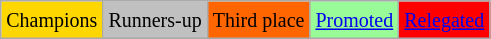<table class="wikitable">
<tr>
<td bgcolor=gold><small>Champions</small></td>
<td bgcolor=silver><small>Runners-up</small></td>
<td bgcolor=ff6600><small>Third place</small></td>
<td bgcolor=palegreen><small><a href='#'>Promoted</a></small></td>
<td bgcolor=red><small><a href='#'>Relegated</a></small></td>
</tr>
</table>
